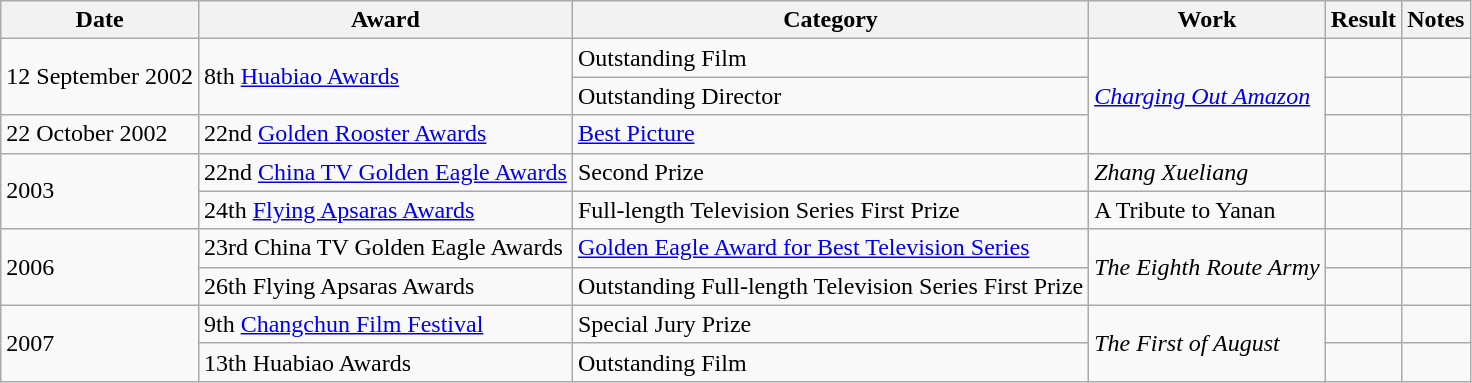<table class="wikitable">
<tr>
<th>Date</th>
<th>Award</th>
<th>Category</th>
<th>Work</th>
<th>Result</th>
<th>Notes</th>
</tr>
<tr>
<td rowspan="2">12 September 2002</td>
<td rowspan="2">8th <a href='#'>Huabiao Awards</a></td>
<td>Outstanding Film</td>
<td rowspan="3"><em><a href='#'>Charging Out Amazon</a></em></td>
<td></td>
<td></td>
</tr>
<tr>
<td>Outstanding Director</td>
<td></td>
<td></td>
</tr>
<tr>
<td rowspan="1">22 October 2002</td>
<td rowspan="1">22nd <a href='#'>Golden Rooster Awards</a></td>
<td><a href='#'>Best Picture</a></td>
<td></td>
<td></td>
</tr>
<tr>
<td rowspan="2">2003</td>
<td>22nd <a href='#'>China TV Golden Eagle Awards</a></td>
<td>Second Prize</td>
<td><em>Zhang Xueliang</em></td>
<td></td>
<td></td>
</tr>
<tr>
<td>24th <a href='#'>Flying Apsaras Awards</a></td>
<td>Full-length Television Series First Prize</td>
<td>A Tribute to Yanan</td>
<td></td>
<td></td>
</tr>
<tr>
<td rowspan="2">2006</td>
<td>23rd China TV Golden Eagle Awards</td>
<td><a href='#'>Golden Eagle Award for Best Television Series</a></td>
<td rowspan="2"><em>The Eighth Route Army</em></td>
<td></td>
<td></td>
</tr>
<tr>
<td>26th Flying Apsaras Awards</td>
<td>Outstanding Full-length Television Series First Prize</td>
<td></td>
<td></td>
</tr>
<tr>
<td rowspan="2">2007</td>
<td>9th <a href='#'>Changchun Film Festival</a></td>
<td>Special Jury Prize</td>
<td rowspan="2"><em>The First of August</em></td>
<td></td>
<td></td>
</tr>
<tr>
<td>13th Huabiao Awards</td>
<td>Outstanding Film</td>
<td></td>
<td></td>
</tr>
</table>
